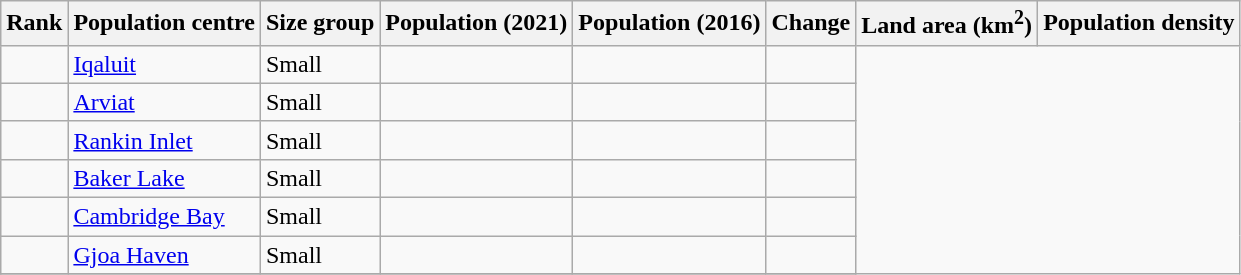<table class="wikitable sortable">
<tr>
<th>Rank</th>
<th>Population centre</th>
<th>Size group</th>
<th>Population (2021)</th>
<th>Population (2016)</th>
<th>Change</th>
<th>Land area (km<sup>2</sup>)</th>
<th>Population density</th>
</tr>
<tr>
<td scope=row align=center></td>
<td><a href='#'>Iqaluit</a></td>
<td>Small</td>
<td></td>
<td align=center></td>
<td align=center></td>
</tr>
<tr>
<td scope=row align=center></td>
<td><a href='#'>Arviat</a></td>
<td>Small</td>
<td></td>
<td align=center></td>
<td align=center></td>
</tr>
<tr>
<td scope=row align=center></td>
<td><a href='#'>Rankin Inlet</a></td>
<td>Small</td>
<td></td>
<td align=center></td>
<td align=center></td>
</tr>
<tr>
<td scope=row align=center></td>
<td><a href='#'>Baker Lake</a></td>
<td>Small</td>
<td></td>
<td align=center></td>
<td align=center></td>
</tr>
<tr>
<td scope=row align=center></td>
<td><a href='#'>Cambridge Bay</a></td>
<td>Small</td>
<td></td>
<td align=center></td>
<td align=center></td>
</tr>
<tr>
<td scope=row align=center></td>
<td><a href='#'>Gjoa Haven</a></td>
<td>Small</td>
<td></td>
<td align=center></td>
<td align=center></td>
</tr>
<tr>
</tr>
</table>
